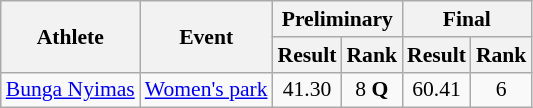<table class=wikitable style="text-align:center; font-size:90%">
<tr>
<th rowspan="2">Athlete</th>
<th rowspan="2">Event</th>
<th colspan="2">Preliminary</th>
<th colspan="2">Final</th>
</tr>
<tr>
<th>Result</th>
<th>Rank</th>
<th>Result</th>
<th>Rank</th>
</tr>
<tr>
<td align="left"><a href='#'>Bunga Nyimas</a></td>
<td align=left><a href='#'>Women's park</a></td>
<td>41.30</td>
<td>8 <strong>Q</strong></td>
<td>60.41</td>
<td>6</td>
</tr>
</table>
